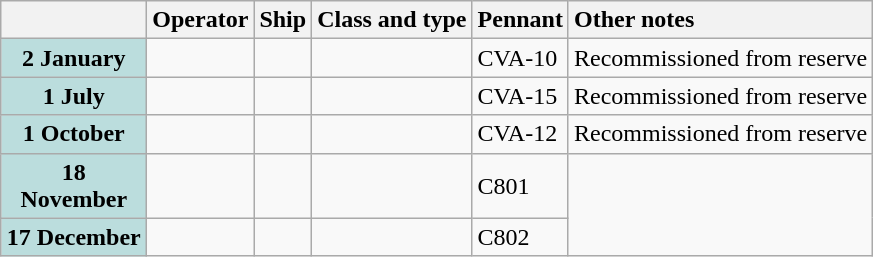<table class="wikitable">
<tr>
<th width="90"></th>
<th style="text-align: left;">Operator</th>
<th style="text-align: left;">Ship</th>
<th style="text-align: left;">Class and type</th>
<th style="text-align: left;">Pennant</th>
<th style="text-align: left;">Other notes</th>
</tr>
<tr>
<th style="background: #bbdddd;">2 January</th>
<td></td>
<td><strong></strong></td>
<td></td>
<td>CVA-10</td>
<td>Recommissioned from reserve</td>
</tr>
<tr>
<th style="background: #bbdddd;">1 July</th>
<td></td>
<td><strong></strong></td>
<td></td>
<td>CVA-15</td>
<td>Recommissioned from reserve</td>
</tr>
<tr>
<th style="background: #bbdddd;">1 October</th>
<td></td>
<td><strong></strong></td>
<td></td>
<td>CVA-12</td>
<td>Recommissioned from reserve</td>
</tr>
<tr>
<th style="background: #bbdddd;">18 November</th>
<td></td>
<td><strong></strong></td>
<td></td>
<td>C801</td>
<td rowspan=2></td>
</tr>
<tr>
<th style="background: #bbdddd;">17 December</th>
<td></td>
<td><strong></strong></td>
<td></td>
<td>C802</td>
</tr>
</table>
